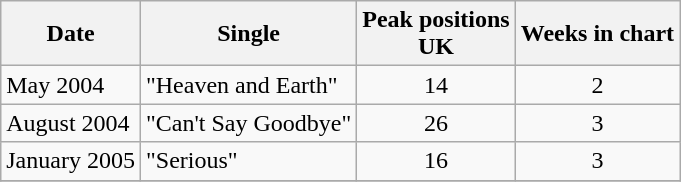<table class="wikitable">
<tr>
<th>Date</th>
<th>Single</th>
<th>Peak positions<br>UK</th>
<th>Weeks in chart</th>
</tr>
<tr>
<td>May 2004</td>
<td>"Heaven and Earth"</td>
<td align="center">14</td>
<td align="center">2</td>
</tr>
<tr>
<td>August 2004</td>
<td>"Can't Say Goodbye"</td>
<td align="center">26</td>
<td align="center">3</td>
</tr>
<tr>
<td>January 2005</td>
<td>"Serious"</td>
<td align="center">16</td>
<td align="center">3</td>
</tr>
<tr>
</tr>
</table>
